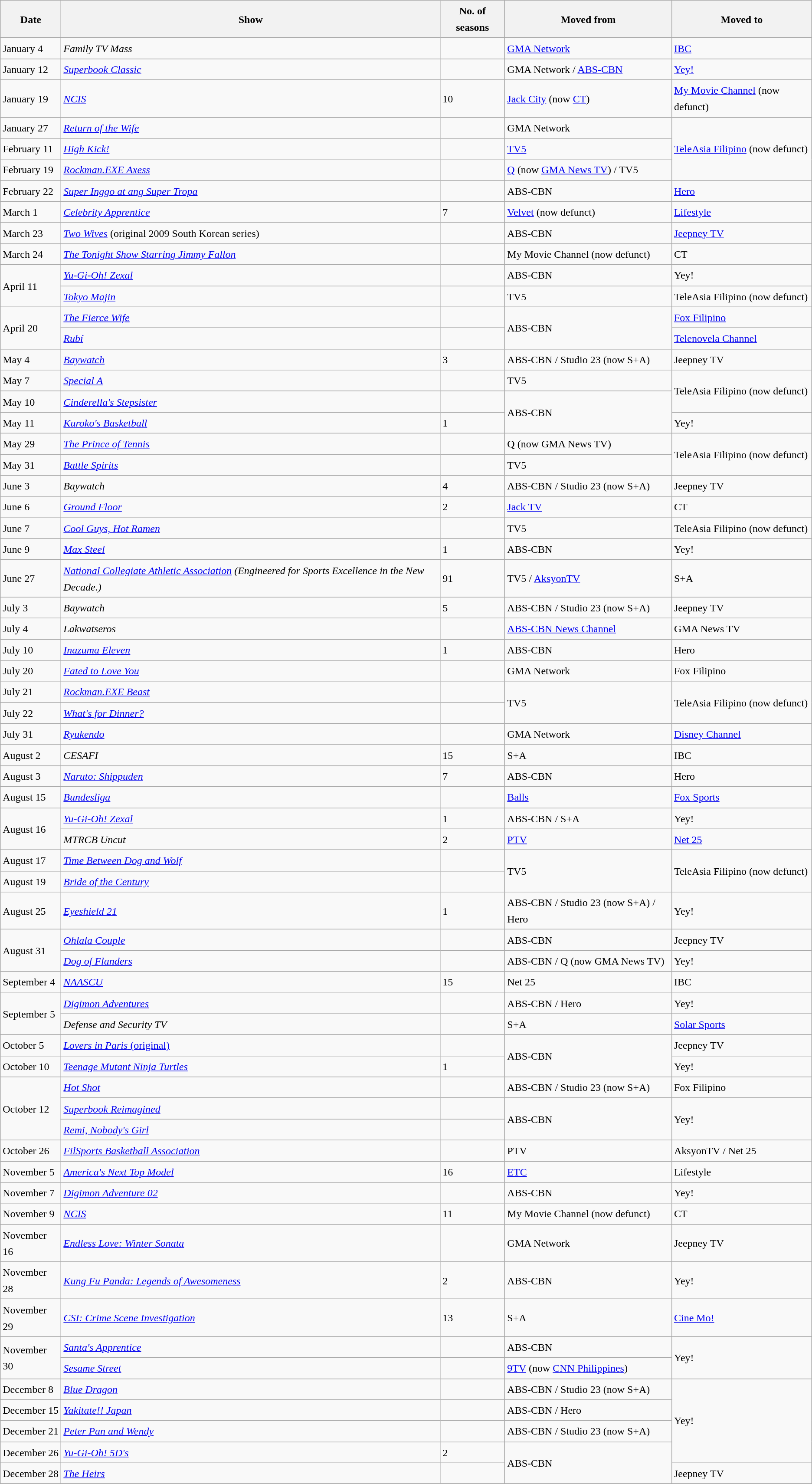<table class="wikitable" style="text-align:left; line-height:25px; width:auto;">
<tr>
<th>Date</th>
<th>Show</th>
<th>No. of seasons</th>
<th>Moved from</th>
<th>Moved to</th>
</tr>
<tr>
<td>January 4</td>
<td><em>Family TV Mass</em></td>
<td></td>
<td><a href='#'>GMA Network</a></td>
<td><a href='#'>IBC</a></td>
</tr>
<tr>
<td>January 12</td>
<td><em><a href='#'>Superbook Classic</a></em></td>
<td></td>
<td>GMA Network / <a href='#'>ABS-CBN</a></td>
<td><a href='#'>Yey!</a></td>
</tr>
<tr>
<td>January 19</td>
<td><em><a href='#'>NCIS</a></em></td>
<td>10</td>
<td><a href='#'>Jack City</a> (now <a href='#'>CT</a>)</td>
<td><a href='#'>My Movie Channel</a> (now defunct)</td>
</tr>
<tr>
<td>January 27</td>
<td><em><a href='#'>Return of the Wife</a></em></td>
<td></td>
<td>GMA Network</td>
<td rowspan="3"><a href='#'>TeleAsia Filipino</a> (now defunct)</td>
</tr>
<tr>
<td>February 11</td>
<td><em><a href='#'>High Kick!</a></em></td>
<td></td>
<td><a href='#'>TV5</a></td>
</tr>
<tr>
<td>February 19</td>
<td><em><a href='#'>Rockman.EXE Axess</a></em></td>
<td></td>
<td><a href='#'>Q</a> (now <a href='#'>GMA News TV</a>) / TV5</td>
</tr>
<tr>
<td>February 22</td>
<td><em><a href='#'>Super Inggo at ang Super Tropa</a></em></td>
<td></td>
<td>ABS-CBN</td>
<td><a href='#'>Hero</a></td>
</tr>
<tr>
<td>March 1</td>
<td><em><a href='#'>Celebrity Apprentice</a></em></td>
<td>7</td>
<td><a href='#'>Velvet</a> (now defunct)</td>
<td><a href='#'>Lifestyle</a></td>
</tr>
<tr>
<td>March 23</td>
<td><a href='#'><em>Two Wives</em></a> (original 2009 South Korean series)</td>
<td></td>
<td>ABS-CBN</td>
<td><a href='#'>Jeepney TV</a></td>
</tr>
<tr>
<td>March 24</td>
<td><em><a href='#'>The Tonight Show Starring Jimmy Fallon</a></em></td>
<td></td>
<td>My Movie Channel (now defunct)</td>
<td>CT</td>
</tr>
<tr>
<td rowspan="2">April 11</td>
<td><em><a href='#'>Yu-Gi-Oh! Zexal</a></em></td>
<td></td>
<td>ABS-CBN</td>
<td>Yey!</td>
</tr>
<tr>
<td><em><a href='#'>Tokyo Majin</a></em></td>
<td></td>
<td>TV5</td>
<td>TeleAsia Filipino (now defunct)</td>
</tr>
<tr>
<td rowspan="2">April 20</td>
<td><em><a href='#'>The Fierce Wife</a></em></td>
<td></td>
<td rowspan="2">ABS-CBN</td>
<td><a href='#'>Fox Filipino</a></td>
</tr>
<tr>
<td><em><a href='#'>Rubí</a></em></td>
<td></td>
<td><a href='#'>Telenovela Channel</a></td>
</tr>
<tr>
<td>May 4</td>
<td><em><a href='#'>Baywatch</a></em></td>
<td>3</td>
<td>ABS-CBN / Studio 23 (now S+A)</td>
<td>Jeepney TV</td>
</tr>
<tr>
<td>May 7</td>
<td><em><a href='#'>Special A</a></em></td>
<td></td>
<td>TV5</td>
<td rowspan="2">TeleAsia Filipino (now defunct)</td>
</tr>
<tr>
<td>May 10</td>
<td><em><a href='#'>Cinderella's Stepsister</a></em></td>
<td></td>
<td rowspan="2">ABS-CBN</td>
</tr>
<tr>
<td>May 11</td>
<td><em><a href='#'>Kuroko's Basketball</a></em></td>
<td>1</td>
<td>Yey!</td>
</tr>
<tr>
<td>May 29</td>
<td><em><a href='#'>The Prince of Tennis</a></em></td>
<td></td>
<td>Q (now GMA News TV)</td>
<td rowspan="2">TeleAsia Filipino (now defunct)</td>
</tr>
<tr>
<td>May 31</td>
<td><em><a href='#'>Battle Spirits</a></em></td>
<td></td>
<td>TV5</td>
</tr>
<tr>
<td>June 3</td>
<td><em>Baywatch</em></td>
<td>4</td>
<td>ABS-CBN / Studio 23 (now S+A)</td>
<td>Jeepney TV</td>
</tr>
<tr>
<td>June 6</td>
<td><em><a href='#'>Ground Floor</a></em></td>
<td>2</td>
<td><a href='#'>Jack TV</a></td>
<td>CT</td>
</tr>
<tr>
<td>June 7</td>
<td><em><a href='#'>Cool Guys, Hot Ramen</a></em></td>
<td></td>
<td>TV5</td>
<td>TeleAsia Filipino (now defunct)</td>
</tr>
<tr>
<td>June 9</td>
<td><a href='#'><em>Max Steel</em></a></td>
<td>1</td>
<td>ABS-CBN</td>
<td>Yey!</td>
</tr>
<tr>
<td>June 27</td>
<td><em><a href='#'>National Collegiate Athletic Association</a> (Engineered for Sports Excellence in the New Decade.)</em></td>
<td>91</td>
<td>TV5 / <a href='#'>AksyonTV</a></td>
<td>S+A</td>
</tr>
<tr>
<td>July 3</td>
<td><em>Baywatch</em></td>
<td>5</td>
<td>ABS-CBN / Studio 23 (now S+A)</td>
<td>Jeepney TV</td>
</tr>
<tr>
<td>July 4</td>
<td><em>Lakwatseros</em></td>
<td></td>
<td><a href='#'>ABS-CBN News Channel</a></td>
<td>GMA News TV</td>
</tr>
<tr>
<td>July 10</td>
<td><em><a href='#'>Inazuma Eleven</a></em></td>
<td>1</td>
<td>ABS-CBN</td>
<td>Hero</td>
</tr>
<tr>
<td>July 20</td>
<td><a href='#'><em>Fated to Love You</em></a></td>
<td></td>
<td>GMA Network</td>
<td>Fox Filipino</td>
</tr>
<tr>
<td>July 21</td>
<td><em><a href='#'>Rockman.EXE Beast</a></em></td>
<td></td>
<td rowspan="2">TV5</td>
<td rowspan="2">TeleAsia Filipino (now defunct)</td>
</tr>
<tr>
<td>July 22</td>
<td><em><a href='#'>What's for Dinner?</a></em></td>
<td></td>
</tr>
<tr>
<td>July 31</td>
<td><em><a href='#'>Ryukendo</a></em></td>
<td></td>
<td>GMA Network</td>
<td><a href='#'>Disney Channel</a></td>
</tr>
<tr>
<td>August 2</td>
<td><em>CESAFI</em></td>
<td>15</td>
<td>S+A</td>
<td>IBC</td>
</tr>
<tr>
<td>August 3</td>
<td><em><a href='#'>Naruto: Shippuden</a></em></td>
<td>7</td>
<td>ABS-CBN</td>
<td>Hero</td>
</tr>
<tr>
<td>August 15</td>
<td><em><a href='#'>Bundesliga</a></em></td>
<td></td>
<td><a href='#'>Balls</a></td>
<td><a href='#'>Fox Sports</a></td>
</tr>
<tr>
<td rowspan="2">August 16</td>
<td><em><a href='#'>Yu-Gi-Oh! Zexal</a></em></td>
<td>1</td>
<td>ABS-CBN / S+A</td>
<td>Yey!</td>
</tr>
<tr>
<td><em>MTRCB Uncut</em></td>
<td>2</td>
<td><a href='#'>PTV</a></td>
<td><a href='#'>Net 25</a></td>
</tr>
<tr>
<td>August 17</td>
<td><em><a href='#'>Time Between Dog and Wolf</a></em></td>
<td></td>
<td rowspan="2">TV5</td>
<td rowspan="2">TeleAsia Filipino (now defunct)</td>
</tr>
<tr>
<td>August 19</td>
<td><em><a href='#'>Bride of the Century</a></em></td>
<td></td>
</tr>
<tr>
<td>August 25</td>
<td><em><a href='#'>Eyeshield 21</a></em></td>
<td>1</td>
<td>ABS-CBN / Studio 23 (now S+A) / Hero</td>
<td>Yey!</td>
</tr>
<tr>
<td rowspan="2">August 31</td>
<td><em><a href='#'>Ohlala Couple</a></em></td>
<td></td>
<td>ABS-CBN</td>
<td>Jeepney TV</td>
</tr>
<tr>
<td><em><a href='#'>Dog of Flanders</a></em></td>
<td></td>
<td>ABS-CBN / Q (now GMA News TV)</td>
<td>Yey!</td>
</tr>
<tr>
<td>September 4</td>
<td><em><a href='#'>NAASCU</a></em></td>
<td>15</td>
<td>Net 25</td>
<td>IBC</td>
</tr>
<tr>
<td rowspan="2">September 5</td>
<td><em><a href='#'>Digimon Adventures</a></em></td>
<td></td>
<td>ABS-CBN / Hero</td>
<td>Yey!</td>
</tr>
<tr>
<td><em>Defense and Security TV</em></td>
<td></td>
<td>S+A</td>
<td><a href='#'>Solar Sports</a></td>
</tr>
<tr>
<td>October 5</td>
<td><a href='#'><em>Lovers in Paris</em> (original)</a></td>
<td></td>
<td rowspan="2">ABS-CBN</td>
<td>Jeepney TV</td>
</tr>
<tr>
<td>October 10</td>
<td><em><a href='#'>Teenage Mutant Ninja Turtles</a></em></td>
<td>1</td>
<td>Yey!</td>
</tr>
<tr>
<td rowspan="3">October 12</td>
<td><em><a href='#'>Hot Shot</a></em></td>
<td></td>
<td>ABS-CBN / Studio 23 (now S+A)</td>
<td>Fox Filipino</td>
</tr>
<tr>
<td><em><a href='#'>Superbook Reimagined</a></em></td>
<td></td>
<td rowspan="2">ABS-CBN</td>
<td rowspan="2">Yey!</td>
</tr>
<tr>
<td><em><a href='#'>Remi, Nobody's Girl</a></em></td>
<td></td>
</tr>
<tr>
<td>October 26</td>
<td><em><a href='#'>FilSports Basketball Association</a></em></td>
<td></td>
<td>PTV</td>
<td>AksyonTV / Net 25</td>
</tr>
<tr>
<td>November 5</td>
<td><em><a href='#'>America's Next Top Model</a></em></td>
<td>16</td>
<td><a href='#'>ETC</a></td>
<td>Lifestyle</td>
</tr>
<tr>
<td>November 7</td>
<td><em><a href='#'>Digimon Adventure 02</a></em></td>
<td></td>
<td>ABS-CBN</td>
<td>Yey!</td>
</tr>
<tr>
<td>November 9</td>
<td><em><a href='#'>NCIS</a></em></td>
<td>11</td>
<td>My Movie Channel (now defunct)</td>
<td>CT</td>
</tr>
<tr>
<td>November 16</td>
<td><em><a href='#'>Endless Love: Winter Sonata</a></em></td>
<td></td>
<td>GMA Network</td>
<td>Jeepney TV</td>
</tr>
<tr>
<td>November 28</td>
<td><em><a href='#'>Kung Fu Panda: Legends of Awesomeness</a></em></td>
<td>2</td>
<td>ABS-CBN</td>
<td>Yey!</td>
</tr>
<tr>
<td>November 29</td>
<td><em><a href='#'>CSI: Crime Scene Investigation</a></em></td>
<td>13</td>
<td>S+A</td>
<td><a href='#'>Cine Mo!</a></td>
</tr>
<tr>
<td rowspan="2">November 30</td>
<td><em><a href='#'>Santa's Apprentice</a></em></td>
<td></td>
<td>ABS-CBN</td>
<td rowspan="2">Yey!</td>
</tr>
<tr>
<td><em><a href='#'>Sesame Street</a></em></td>
<td></td>
<td><a href='#'>9TV</a> (now <a href='#'>CNN Philippines</a>)</td>
</tr>
<tr>
<td>December 8</td>
<td><em><a href='#'>Blue Dragon</a></em></td>
<td></td>
<td>ABS-CBN / Studio 23 (now S+A)</td>
<td rowspan="4">Yey!</td>
</tr>
<tr>
<td>December 15</td>
<td><em><a href='#'>Yakitate!! Japan</a></em></td>
<td></td>
<td>ABS-CBN / Hero</td>
</tr>
<tr>
<td>December 21</td>
<td><em><a href='#'>Peter Pan and Wendy</a></em></td>
<td></td>
<td>ABS-CBN / Studio 23 (now S+A)</td>
</tr>
<tr>
<td>December 26</td>
<td><em><a href='#'>Yu-Gi-Oh! 5D's</a></em></td>
<td>2</td>
<td rowspan="2">ABS-CBN</td>
</tr>
<tr>
<td>December 28</td>
<td><em><a href='#'>The Heirs</a></em></td>
<td></td>
<td>Jeepney TV</td>
</tr>
<tr>
</tr>
</table>
